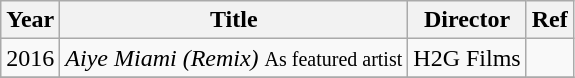<table class="wikitable">
<tr>
<th>Year</th>
<th>Title</th>
<th>Director</th>
<th>Ref</th>
</tr>
<tr>
<td>2016</td>
<td><em>Aiye Miami (Remix)</em> <small>As featured artist</small></td>
<td>H2G Films</td>
<td></td>
</tr>
<tr>
</tr>
</table>
